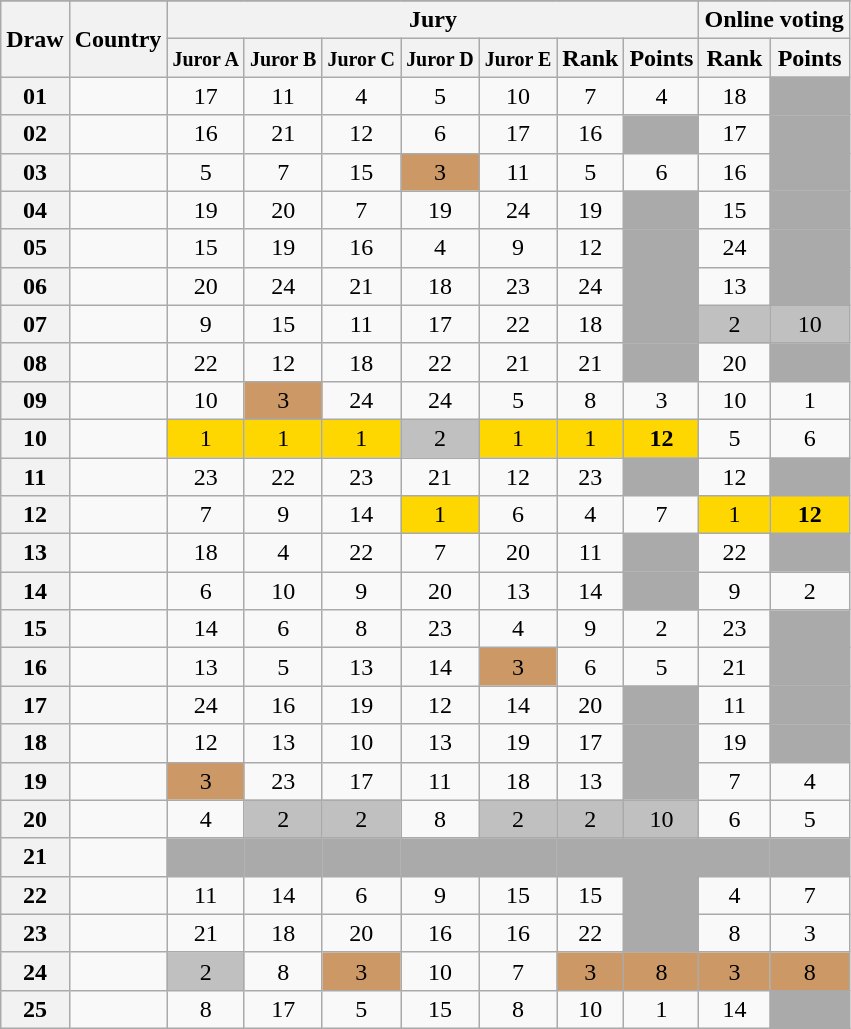<table class="sortable wikitable collapsible plainrowheaders" style="text-align:center;">
<tr>
</tr>
<tr>
<th scope="col" rowspan="2">Draw</th>
<th scope="col" rowspan="2">Country</th>
<th scope="col" colspan="7">Jury</th>
<th scope="col" colspan="2">Online voting</th>
</tr>
<tr>
<th scope="col"><small>Juror A</small></th>
<th scope="col"><small>Juror B</small></th>
<th scope="col"><small>Juror C</small></th>
<th scope="col"><small>Juror D</small></th>
<th scope="col"><small>Juror E</small></th>
<th scope="col">Rank</th>
<th scope="col">Points</th>
<th scope="col">Rank</th>
<th scope="col">Points</th>
</tr>
<tr>
<th scope="row" style="text-align:center;">01</th>
<td style="text-align:left;"></td>
<td>17</td>
<td>11</td>
<td>4</td>
<td>5</td>
<td>10</td>
<td>7</td>
<td>4</td>
<td>18</td>
<td style="background:#AAAAAA;"></td>
</tr>
<tr>
<th scope="row" style="text-align:center;">02</th>
<td style="text-align:left;"></td>
<td>16</td>
<td>21</td>
<td>12</td>
<td>6</td>
<td>17</td>
<td>16</td>
<td style="background:#AAAAAA;"></td>
<td>17</td>
<td style="background:#AAAAAA;"></td>
</tr>
<tr>
<th scope="row" style="text-align:center;">03</th>
<td style="text-align:left;"></td>
<td>5</td>
<td>7</td>
<td>15</td>
<td style="background:#CC9966;">3</td>
<td>11</td>
<td>5</td>
<td>6</td>
<td>16</td>
<td style="background:#AAAAAA;"></td>
</tr>
<tr>
<th scope="row" style="text-align:center;">04</th>
<td style="text-align:left;"></td>
<td>19</td>
<td>20</td>
<td>7</td>
<td>19</td>
<td>24</td>
<td>19</td>
<td style="background:#AAAAAA;"></td>
<td>15</td>
<td style="background:#AAAAAA;"></td>
</tr>
<tr>
<th scope="row" style="text-align:center;">05</th>
<td style="text-align:left;"></td>
<td>15</td>
<td>19</td>
<td>16</td>
<td>4</td>
<td>9</td>
<td>12</td>
<td style="background:#AAAAAA;"></td>
<td>24</td>
<td style="background:#AAAAAA;"></td>
</tr>
<tr>
<th scope="row" style="text-align:center;">06</th>
<td style="text-align:left;"></td>
<td>20</td>
<td>24</td>
<td>21</td>
<td>18</td>
<td>23</td>
<td>24</td>
<td style="background:#AAAAAA;"></td>
<td>13</td>
<td style="background:#AAAAAA;"></td>
</tr>
<tr>
<th scope="row" style="text-align:center;">07</th>
<td style="text-align:left;"></td>
<td>9</td>
<td>15</td>
<td>11</td>
<td>17</td>
<td>22</td>
<td>18</td>
<td style="background:#AAAAAA;"></td>
<td style="background:silver;">2</td>
<td style="background:silver;">10</td>
</tr>
<tr>
<th scope="row" style="text-align:center;">08</th>
<td style="text-align:left;"></td>
<td>22</td>
<td>12</td>
<td>18</td>
<td>22</td>
<td>21</td>
<td>21</td>
<td style="background:#AAAAAA;"></td>
<td>20</td>
<td style="background:#AAAAAA;"></td>
</tr>
<tr>
<th scope="row" style="text-align:center;">09</th>
<td style="text-align:left;"></td>
<td>10</td>
<td style="background:#CC9966;">3</td>
<td>24</td>
<td>24</td>
<td>5</td>
<td>8</td>
<td>3</td>
<td>10</td>
<td>1</td>
</tr>
<tr>
<th scope="row" style="text-align:center;">10</th>
<td style="text-align:left;"></td>
<td style="background:gold;">1</td>
<td style="background:gold;">1</td>
<td style="background:gold;">1</td>
<td style="background:silver;">2</td>
<td style="background:gold;">1</td>
<td style="background:gold;">1</td>
<td style="background:gold;"><strong>12</strong></td>
<td>5</td>
<td>6</td>
</tr>
<tr>
<th scope="row" style="text-align:center;">11</th>
<td style="text-align:left;"></td>
<td>23</td>
<td>22</td>
<td>23</td>
<td>21</td>
<td>12</td>
<td>23</td>
<td style="background:#AAAAAA;"></td>
<td>12</td>
<td style="background:#AAAAAA;"></td>
</tr>
<tr>
<th scope="row" style="text-align:center;">12</th>
<td style="text-align:left;"></td>
<td>7</td>
<td>9</td>
<td>14</td>
<td style="background:gold;">1</td>
<td>6</td>
<td>4</td>
<td>7</td>
<td style="background:gold;">1</td>
<td style="background:gold;"><strong>12</strong></td>
</tr>
<tr>
<th scope="row" style="text-align:center;">13</th>
<td style="text-align:left;"></td>
<td>18</td>
<td>4</td>
<td>22</td>
<td>7</td>
<td>20</td>
<td>11</td>
<td style="background:#AAAAAA;"></td>
<td>22</td>
<td style="background:#AAAAAA;"></td>
</tr>
<tr>
<th scope="row" style="text-align:center;">14</th>
<td style="text-align:left;"></td>
<td>6</td>
<td>10</td>
<td>9</td>
<td>20</td>
<td>13</td>
<td>14</td>
<td style="background:#AAAAAA;"></td>
<td>9</td>
<td>2</td>
</tr>
<tr>
<th scope="row" style="text-align:center;">15</th>
<td style="text-align:left;"></td>
<td>14</td>
<td>6</td>
<td>8</td>
<td>23</td>
<td>4</td>
<td>9</td>
<td>2</td>
<td>23</td>
<td style="background:#AAAAAA;"></td>
</tr>
<tr>
<th scope="row" style="text-align:center;">16</th>
<td style="text-align:left;"></td>
<td>13</td>
<td>5</td>
<td>13</td>
<td>14</td>
<td style="background:#CC9966;">3</td>
<td>6</td>
<td>5</td>
<td>21</td>
<td style="background:#AAAAAA;"></td>
</tr>
<tr>
<th scope="row" style="text-align:center;">17</th>
<td style="text-align:left;"></td>
<td>24</td>
<td>16</td>
<td>19</td>
<td>12</td>
<td>14</td>
<td>20</td>
<td style="background:#AAAAAA;"></td>
<td>11</td>
<td style="background:#AAAAAA;"></td>
</tr>
<tr>
<th scope="row" style="text-align:center;">18</th>
<td style="text-align:left;"></td>
<td>12</td>
<td>13</td>
<td>10</td>
<td>13</td>
<td>19</td>
<td>17</td>
<td style="background:#AAAAAA;"></td>
<td>19</td>
<td style="background:#AAAAAA;"></td>
</tr>
<tr>
<th scope="row" style="text-align:center;">19</th>
<td style="text-align:left;"></td>
<td style="background:#CC9966;">3</td>
<td>23</td>
<td>17</td>
<td>11</td>
<td>18</td>
<td>13</td>
<td style="background:#AAAAAA;"></td>
<td>7</td>
<td>4</td>
</tr>
<tr>
<th scope="row" style="text-align:center;">20</th>
<td style="text-align:left;"></td>
<td>4</td>
<td style="background:silver;">2</td>
<td style="background:silver;">2</td>
<td>8</td>
<td style="background:silver;">2</td>
<td style="background:silver;">2</td>
<td style="background:silver;">10</td>
<td>6</td>
<td>5</td>
</tr>
<tr class="sortbottom">
<th scope="row" style="text-align:center;">21</th>
<td style="text-align:left;"></td>
<td style="background:#AAAAAA;"></td>
<td style="background:#AAAAAA;"></td>
<td style="background:#AAAAAA;"></td>
<td style="background:#AAAAAA;"></td>
<td style="background:#AAAAAA;"></td>
<td style="background:#AAAAAA;"></td>
<td style="background:#AAAAAA;"></td>
<td style="background:#AAAAAA;"></td>
<td style="background:#AAAAAA;"></td>
</tr>
<tr>
<th scope="row" style="text-align:center;">22</th>
<td style="text-align:left;"></td>
<td>11</td>
<td>14</td>
<td>6</td>
<td>9</td>
<td>15</td>
<td>15</td>
<td style="background:#AAAAAA;"></td>
<td>4</td>
<td>7</td>
</tr>
<tr>
<th scope="row" style="text-align:center;">23</th>
<td style="text-align:left;"></td>
<td>21</td>
<td>18</td>
<td>20</td>
<td>16</td>
<td>16</td>
<td>22</td>
<td style="background:#AAAAAA;"></td>
<td>8</td>
<td>3</td>
</tr>
<tr>
<th scope="row" style="text-align:center;">24</th>
<td style="text-align:left;"></td>
<td style="background:silver;">2</td>
<td>8</td>
<td style="background:#CC9966;">3</td>
<td>10</td>
<td>7</td>
<td style="background:#CC9966;">3</td>
<td style="background:#CC9966;">8</td>
<td style="background:#CC9966;">3</td>
<td style="background:#CC9966;">8</td>
</tr>
<tr>
<th scope="row" style="text-align:center;">25</th>
<td style="text-align:left;"></td>
<td>8</td>
<td>17</td>
<td>5</td>
<td>15</td>
<td>8</td>
<td>10</td>
<td>1</td>
<td>14</td>
<td style="background:#AAAAAA;"></td>
</tr>
</table>
